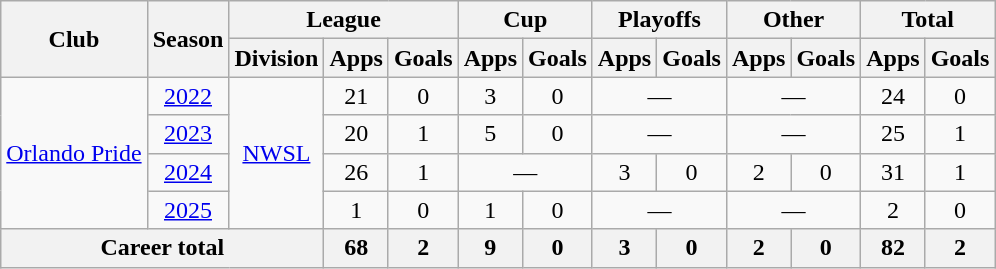<table class="wikitable" style="text-align: center;">
<tr>
<th rowspan="2">Club</th>
<th rowspan="2">Season</th>
<th colspan="3">League</th>
<th colspan="2">Cup</th>
<th colspan="2">Playoffs</th>
<th colspan="2">Other</th>
<th colspan="2">Total</th>
</tr>
<tr>
<th>Division</th>
<th>Apps</th>
<th>Goals</th>
<th>Apps</th>
<th>Goals</th>
<th>Apps</th>
<th>Goals</th>
<th>Apps</th>
<th>Goals</th>
<th>Apps</th>
<th>Goals</th>
</tr>
<tr>
<td rowspan="4"><a href='#'>Orlando Pride</a></td>
<td><a href='#'>2022</a></td>
<td rowspan="4"><a href='#'>NWSL</a></td>
<td>21</td>
<td>0</td>
<td>3</td>
<td>0</td>
<td colspan="2">—</td>
<td colspan="2">—</td>
<td>24</td>
<td>0</td>
</tr>
<tr>
<td><a href='#'>2023</a></td>
<td>20</td>
<td>1</td>
<td>5</td>
<td>0</td>
<td colspan="2">—</td>
<td colspan="2">—</td>
<td>25</td>
<td>1</td>
</tr>
<tr>
<td><a href='#'>2024</a></td>
<td>26</td>
<td>1</td>
<td colspan="2">—</td>
<td>3</td>
<td>0</td>
<td>2</td>
<td>0</td>
<td>31</td>
<td>1</td>
</tr>
<tr>
<td><a href='#'>2025</a></td>
<td>1</td>
<td>0</td>
<td>1</td>
<td>0</td>
<td colspan="2">—</td>
<td colspan="2">—</td>
<td>2</td>
<td>0</td>
</tr>
<tr>
<th colspan="3">Career total</th>
<th>68</th>
<th>2</th>
<th>9</th>
<th>0</th>
<th>3</th>
<th>0</th>
<th>2</th>
<th>0</th>
<th>82</th>
<th>2</th>
</tr>
</table>
